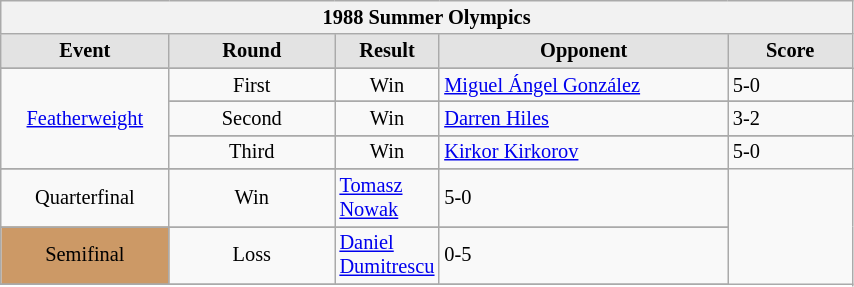<table style='font-size: 85%; text-align: left;' class='wikitable' width='45%'>
<tr>
<th colspan=5>1988 Summer Olympics</th>
</tr>
<tr>
<th style='border-style: none none solid solid; background: #e3e3e3; width: 20%'><strong>Event</strong></th>
<th style='border-style: none none solid solid; background: #e3e3e3; width: 20%'><strong>Round</strong></th>
<th style='border-style: none none solid solid; background: #e3e3e3; width: 10%'><strong>Result</strong></th>
<th style='border-style: none none solid solid; background: #e3e3e3; width: 35%'><strong>Opponent</strong></th>
<th style='border-style: none none solid solid; background: #e3e3e3; width: 15%'><strong>Score</strong></th>
</tr>
<tr>
</tr>
<tr align=center>
<td rowspan="5" style="text-align:center;"><a href='#'>Featherweight</a></td>
<td align='center'>First</td>
<td>Win</td>
<td align='left'> <a href='#'>Miguel Ángel González</a></td>
<td align='left'>5-0</td>
</tr>
<tr>
</tr>
<tr align=center>
<td align='center'>Second</td>
<td>Win</td>
<td align='left'> <a href='#'>Darren Hiles</a></td>
<td align='left'>3-2</td>
</tr>
<tr>
</tr>
<tr align=center>
<td align='center'>Third</td>
<td>Win</td>
<td align='left'> <a href='#'>Kirkor Kirkorov</a></td>
<td align='left'>5-0</td>
</tr>
<tr>
</tr>
<tr align=center>
<td align='center'>Quarterfinal</td>
<td>Win</td>
<td align='left'> <a href='#'>Tomasz Nowak</a></td>
<td align='left'>5-0</td>
</tr>
<tr>
</tr>
<tr align=center>
<td align='center'; bgcolor="#cc9966">Semifinal</td>
<td>Loss</td>
<td align='left'> <a href='#'>Daniel Dumitrescu</a></td>
<td align='left'>0-5</td>
</tr>
<tr>
</tr>
</table>
